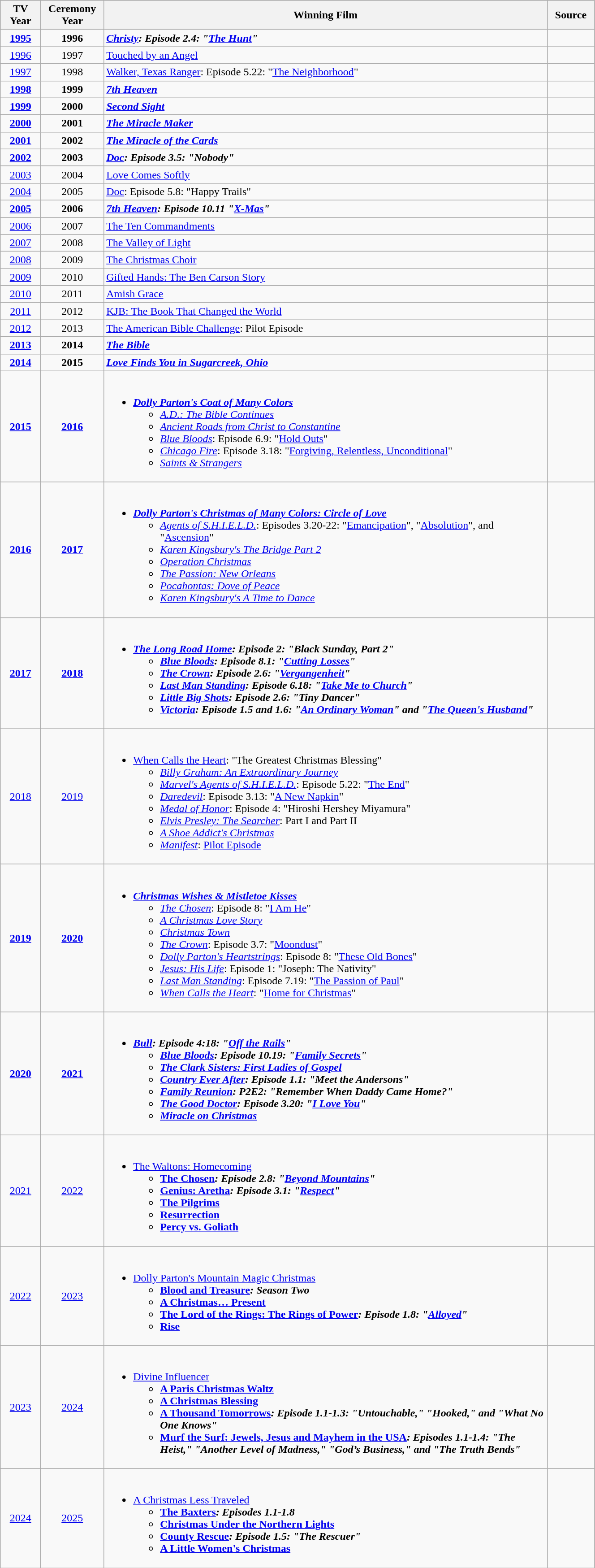<table class="wikitable" style="width:70%">
<tr bgcolor="#bebebe">
<th width="5%">TV Year</th>
<th width="5%">Ceremony Year</th>
<th width="55%">Winning Film</th>
<th width="5%">Source</th>
</tr>
<tr>
<td style="text-align:center"><strong><a href='#'>1995</a></strong></td>
<td style="text-align:center"><strong>1996</strong></td>
<td><strong><em><a href='#'>Christy</a><em>: Episode 2.4: "<a href='#'>The Hunt</a>"<strong></td>
<td style="text-align:center"></td>
</tr>
<tr>
<td style="text-align:center"></strong><a href='#'>1996</a><strong></td>
<td style="text-align:center"></strong>1997<strong></td>
<td></em></strong><a href='#'>Touched by an Angel</a><strong><em></td>
<td style="text-align:center"></td>
</tr>
<tr>
<td style="text-align:center"></strong><a href='#'>1997</a><strong></td>
<td style="text-align:center"></strong>1998<strong></td>
<td></em></strong><a href='#'>Walker, Texas Ranger</a></em>: Episode 5.22: "<a href='#'>The Neighborhood</a>"</strong></td>
<td style="text-align:center"></td>
</tr>
<tr>
<td style="text-align:center"><strong><a href='#'>1998</a></strong></td>
<td style="text-align:center"><strong>1999</strong></td>
<td><strong><em><a href='#'>7th Heaven</a></em></strong></td>
<td style="text-align:center"></td>
</tr>
<tr>
<td style="text-align:center"><strong><a href='#'>1999</a></strong></td>
<td style="text-align:center"><strong>2000</strong></td>
<td><strong><em><a href='#'>Second Sight</a></em></strong></td>
<td style="text-align:center"></td>
</tr>
<tr>
<td style="text-align:center"><strong><a href='#'>2000</a></strong></td>
<td style="text-align:center"><strong>2001</strong></td>
<td><strong><em><a href='#'>The Miracle Maker</a></em></strong></td>
<td style="text-align:center"></td>
</tr>
<tr>
<td style="text-align:center"><strong><a href='#'>2001</a></strong></td>
<td style="text-align:center"><strong>2002</strong></td>
<td><strong><em><a href='#'>The Miracle of the Cards</a></em></strong></td>
<td style="text-align:center"></td>
</tr>
<tr>
<td style="text-align:center"><strong><a href='#'>2002</a></strong></td>
<td style="text-align:center"><strong>2003</strong></td>
<td><strong><em><a href='#'>Doc</a><em>: Episode 3.5: "Nobody"<strong></td>
<td style="text-align:center"></td>
</tr>
<tr>
<td style="text-align:center"></strong><a href='#'>2003</a><strong></td>
<td style="text-align:center"></strong>2004<strong></td>
<td></em></strong><a href='#'>Love Comes Softly</a><strong><em></td>
<td style="text-align:center"></td>
</tr>
<tr>
<td style="text-align:center"></strong><a href='#'>2004</a><strong></td>
<td style="text-align:center"></strong>2005<strong></td>
<td></em></strong><a href='#'>Doc</a></em>: Episode 5.8: "Happy Trails"</strong></td>
<td style="text-align:center"></td>
</tr>
<tr>
<td style="text-align:center"><strong><a href='#'>2005</a></strong></td>
<td style="text-align:center"><strong>2006</strong></td>
<td><strong><em><a href='#'>7th Heaven</a><em>: Episode 10.11 "<a href='#'>X-Mas</a>"<strong></td>
<td style="text-align:center"></td>
</tr>
<tr>
<td style="text-align:center"></strong><a href='#'>2006</a><strong></td>
<td style="text-align:center"></strong>2007<strong></td>
<td></em></strong><a href='#'>The Ten Commandments</a><strong><em></td>
<td style="text-align:center"></td>
</tr>
<tr>
<td style="text-align:center"></strong><a href='#'>2007</a><strong></td>
<td style="text-align:center"></strong>2008<strong></td>
<td></em></strong><a href='#'>The Valley of Light</a><strong><em></td>
<td style="text-align:center"></td>
</tr>
<tr>
<td style="text-align:center"></strong><a href='#'>2008</a><strong></td>
<td style="text-align:center"></strong>2009<strong></td>
<td></em></strong><a href='#'>The Christmas Choir</a><strong><em></td>
<td style="text-align:center"></td>
</tr>
<tr>
<td style="text-align:center"></strong><a href='#'>2009</a><strong></td>
<td style="text-align:center"></strong>2010<strong></td>
<td></em></strong><a href='#'>Gifted Hands: The Ben Carson Story</a><strong><em></td>
<td style="text-align:center"></td>
</tr>
<tr>
<td style="text-align:center"></strong><a href='#'>2010</a><strong></td>
<td style="text-align:center"></strong>2011<strong></td>
<td></em></strong><a href='#'>Amish Grace</a><strong><em></td>
<td style="text-align:center"></td>
</tr>
<tr>
<td style="text-align:center"></strong><a href='#'>2011</a><strong></td>
<td style="text-align:center"></strong>2012<strong></td>
<td></em></strong><a href='#'>KJB: The Book That Changed the World</a><strong><em></td>
<td style="text-align:center"></td>
</tr>
<tr>
<td style="text-align:center"></strong><a href='#'>2012</a><strong></td>
<td style="text-align:center"></strong>2013<strong></td>
<td></em></strong><a href='#'>The American Bible Challenge</a></em>: Pilot Episode</strong></td>
<td style="text-align:center"></td>
</tr>
<tr>
<td style="text-align:center"><strong><a href='#'>2013</a></strong></td>
<td style="text-align:center"><strong>2014</strong></td>
<td><strong><em><a href='#'>The Bible</a></em></strong></td>
<td style="text-align:center"></td>
</tr>
<tr>
<td style="text-align:center"><strong><a href='#'>2014</a></strong></td>
<td style="text-align:center"><strong>2015</strong></td>
<td><strong><em><a href='#'>Love Finds You in Sugarcreek, Ohio</a></em></strong></td>
<td style="text-align:center"></td>
</tr>
<tr>
<td style="text-align:center"><strong><a href='#'>2015</a></strong></td>
<td style="text-align:center"><strong><a href='#'>2016</a></strong></td>
<td><br><ul><li><strong><em><a href='#'>Dolly Parton's Coat of Many Colors</a></em></strong><ul><li><em><a href='#'>A.D.: The Bible Continues</a></em></li><li><em><a href='#'>Ancient Roads from Christ to Constantine</a></em></li><li><em><a href='#'>Blue Bloods</a></em>: Episode 6.9: "<a href='#'>Hold Outs</a>"</li><li><em><a href='#'>Chicago Fire</a></em>: Episode 3.18: "<a href='#'>Forgiving, Relentless, Unconditional</a>"</li><li><em><a href='#'>Saints & Strangers</a></em></li></ul></li></ul></td>
<td style="text-align:center"></td>
</tr>
<tr>
<td style="text-align:center"><strong><a href='#'>2016</a></strong></td>
<td style="text-align:center"><strong><a href='#'>2017</a></strong></td>
<td><br><ul><li><strong><em><a href='#'>Dolly Parton's Christmas of Many Colors: Circle of Love</a></em></strong><ul><li><em><a href='#'>Agents of S.H.I.E.L.D.</a></em>: Episodes 3.20-22: "<a href='#'>Emancipation</a>", "<a href='#'>Absolution</a>", and "<a href='#'>Ascension</a>"</li><li><em><a href='#'>Karen Kingsbury's The Bridge Part 2</a></em></li><li><em><a href='#'>Operation Christmas</a></em></li><li><em><a href='#'>The Passion: New Orleans</a></em></li><li><em><a href='#'>Pocahontas: Dove of Peace</a></em></li><li><em><a href='#'>Karen Kingsbury's A Time to Dance</a></em></li></ul></li></ul></td>
<td style="text-align:center"></td>
</tr>
<tr>
<td style="text-align:center"><strong><a href='#'>2017</a></strong></td>
<td style="text-align:center"><strong><a href='#'>2018</a></strong></td>
<td><br><ul><li><strong><em><a href='#'>The Long Road Home</a><em>: Episode 2: "Black Sunday, Part 2"<strong><ul><li></em><a href='#'>Blue Bloods</a><em>: Episode 8.1: "<a href='#'>Cutting Losses</a>"</li><li></em><a href='#'>The Crown</a><em>: Episode 2.6: "<a href='#'>Vergangenheit</a>"</li><li></em><a href='#'>Last Man Standing</a><em>: Episode 6.18: "<a href='#'>Take Me to Church</a>"</li><li></em><a href='#'>Little Big Shots</a><em>: Episode 2.6: "Tiny Dancer"</li><li></em><a href='#'>Victoria</a><em>: Episode 1.5 and 1.6: "<a href='#'>An Ordinary Woman</a>" and "<a href='#'>The Queen's Husband</a>"</li></ul></li></ul></td>
<td style="text-align:center"></td>
</tr>
<tr>
<td style="text-align:center"></strong><a href='#'>2018</a><strong></td>
<td style="text-align:center"></strong><a href='#'>2019</a><strong></td>
<td><br><ul><li></em></strong><a href='#'>When Calls the Heart</a></em>: "The Greatest Christmas Blessing"</strong><ul><li><em><a href='#'>Billy Graham: An Extraordinary Journey</a></em></li><li><em><a href='#'>Marvel's Agents of S.H.I.E.L.D.</a></em>: Episode 5.22: "<a href='#'>The End</a>"</li><li><em><a href='#'>Daredevil</a></em>: Episode 3.13: "<a href='#'>A New Napkin</a>"</li><li><em><a href='#'>Medal of Honor</a></em>: Episode 4: "Hiroshi Hershey Miyamura"</li><li><em><a href='#'>Elvis Presley: The Searcher</a></em>: Part I and Part II</li><li><em><a href='#'>A Shoe Addict's Christmas</a></em></li><li><em><a href='#'>Manifest</a></em>: <a href='#'>Pilot Episode</a></li></ul></li></ul></td>
<td style="text-align:center"></td>
</tr>
<tr>
<td style="text-align:center"><strong><a href='#'>2019</a></strong></td>
<td style="text-align:center"><strong><a href='#'>2020</a></strong></td>
<td><br><ul><li><strong><em><a href='#'>Christmas Wishes & Mistletoe Kisses</a></em></strong><ul><li><em><a href='#'>The Chosen</a></em>: Episode 8: "<a href='#'>I Am He</a>"</li><li><em><a href='#'>A Christmas Love Story</a></em></li><li><em><a href='#'>Christmas Town</a></em></li><li><em><a href='#'>The Crown</a></em>: Episode 3.7: "<a href='#'>Moondust</a>"</li><li><em><a href='#'>Dolly Parton's Heartstrings</a></em>: Episode 8: "<a href='#'>These Old Bones</a>"</li><li><em><a href='#'>Jesus: His Life</a></em>: Episode 1: "Joseph: The Nativity"</li><li><em><a href='#'>Last Man Standing</a></em>: Episode 7.19: "<a href='#'>The Passion of Paul</a>"</li><li><em><a href='#'>When Calls the Heart</a></em>: "<a href='#'>Home for Christmas</a>"</li></ul></li></ul></td>
<td style="text-align:center"></td>
</tr>
<tr>
<td style="text-align:center"><strong><a href='#'>2020</a></strong></td>
<td style="text-align:center"><strong><a href='#'>2021</a></strong></td>
<td><br><ul><li><strong><em><a href='#'>Bull</a><em>: Episode 4:18: "<a href='#'>Off the Rails</a>"<strong><ul><li></em><a href='#'>Blue Bloods</a><em>: Episode 10.19: "<a href='#'>Family Secrets</a>"</li><li></em><a href='#'>The Clark Sisters: First Ladies of Gospel</a><em></li><li></em><a href='#'>Country Ever After</a><em>: Episode 1.1: "Meet the Andersons"</li><li></em><a href='#'>Family Reunion</a><em>: P2E2: "Remember When Daddy Came Home?"</li><li></em><a href='#'>The Good Doctor</a><em>: Episode 3.20: "<a href='#'>I Love You</a>"</li><li></em><a href='#'>Miracle on Christmas</a><em></li></ul></li></ul></td>
<td style="text-align:center"></td>
</tr>
<tr>
<td style="text-align:center"></strong><a href='#'>2021</a><strong></td>
<td style="text-align:center"></strong><a href='#'>2022</a><strong></td>
<td><br><ul><li></em></strong><a href='#'>The Waltons: Homecoming</a><strong><em><ul><li></em><a href='#'>The Chosen</a><em>: Episode 2.8: "<a href='#'>Beyond Mountains</a>"</li><li></em><a href='#'>Genius: Aretha</a><em>: Episode 3.1: "<a href='#'>Respect</a>"</li><li></em><a href='#'>The Pilgrims</a><em></li><li></em><a href='#'>Resurrection</a><em></li><li></em><a href='#'>Percy vs. Goliath</a><em></li></ul></li></ul></td>
<td style="text-align:center"></td>
</tr>
<tr>
<td style="text-align:center"></strong><a href='#'>2022</a><strong></td>
<td style="text-align:center"></strong><a href='#'>2023</a><strong></td>
<td><br><ul><li></em></strong><a href='#'>Dolly Parton's Mountain Magic Christmas</a><strong><em><ul><li></em><a href='#'>Blood and Treasure</a><em>: Season Two</li><li></em><a href='#'>A Christmas… Present</a><em></li><li></em><a href='#'>The Lord of the Rings: The Rings of Power</a><em>: Episode 1.8: "<a href='#'>Alloyed</a>"</li><li></em><a href='#'>Rise</a><em></li></ul></li></ul></td>
<td style="text-align:center"></td>
</tr>
<tr>
<td style="text-align:center"></strong><a href='#'>2023</a><strong></td>
<td style="text-align:center"></strong><a href='#'>2024</a><strong></td>
<td><br><ul><li></em></strong><a href='#'>Divine Influencer</a><strong><em><ul><li></em><a href='#'>A Paris Christmas Waltz</a><em></li><li></em><a href='#'>A Christmas Blessing</a><em></li><li></em><a href='#'>A Thousand Tomorrows</a><em>: Episode 1.1-1.3: "Untouchable," "Hooked," and "What No One Knows"</li><li></em><a href='#'>Murf the Surf: Jewels, Jesus and Mayhem in the USA</a><em>: Episodes 1.1-1.4: "The Heist," "Another Level of Madness," "God’s Business," and "The Truth Bends"</li></ul></li></ul></td>
<td style="text-align:center"></td>
</tr>
<tr>
<td style="text-align:center"></strong><a href='#'>2024</a><strong></td>
<td style="text-align:center"></strong><a href='#'>2025</a><strong></td>
<td><br><ul><li></em></strong><a href='#'>A Christmas Less Traveled</a><strong><em><ul><li></em><a href='#'>The Baxters</a><em>: Episodes 1.1-1.8</li><li></em><a href='#'>Christmas Under the Northern Lights</a><em></li><li></em><a href='#'>County Rescue</a><em>: Episode 1.5: "The Rescuer"</li><li></em><a href='#'>A Little Women's Christmas</a><em></li></ul></li></ul></td>
<td style="text-align:center"></td>
</tr>
</table>
